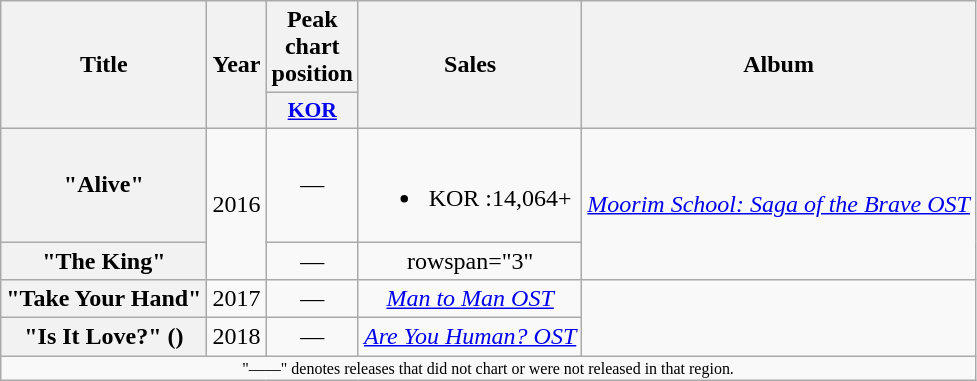<table class="wikitable plainrowheaders" style="text-align:center">
<tr>
<th scope="col" rowspan="2">Title</th>
<th scope="col" rowspan="2">Year</th>
<th scope="col">Peak<br>chart<br>position</th>
<th scope="col" rowspan="2">Sales</th>
<th scope="col" rowspan="2">Album</th>
</tr>
<tr>
<th style="width:3em;font-size:90%"><a href='#'>KOR</a><br></th>
</tr>
<tr>
<th scope="row">"Alive"</th>
<td rowspan="2">2016</td>
<td>—</td>
<td><br><ul><li>KOR :14,064+</li></ul></td>
<td rowspan=2><em><a href='#'>Moorim School: Saga of the Brave OST</a></em></td>
</tr>
<tr>
<th scope="row">"The King"</th>
<td>—</td>
<td>rowspan="3" </td>
</tr>
<tr>
<th scope="row">"Take Your Hand"</th>
<td>2017</td>
<td>—</td>
<td><em><a href='#'>Man to Man OST</a></em></td>
</tr>
<tr>
<th scope="row">"Is It Love?" ()</th>
<td>2018</td>
<td>—</td>
<td><em><a href='#'>Are You Human? OST</a></em></td>
</tr>
<tr>
<td colspan="6" style="font-size:8pt;">"——" denotes releases that did not chart or were not released in that region.</td>
</tr>
</table>
